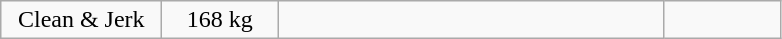<table class = "wikitable" style="text-align:center;">
<tr>
<td width=100>Clean & Jerk</td>
<td width=70>168 kg</td>
<td width=250 align=left></td>
<td width=70></td>
</tr>
</table>
